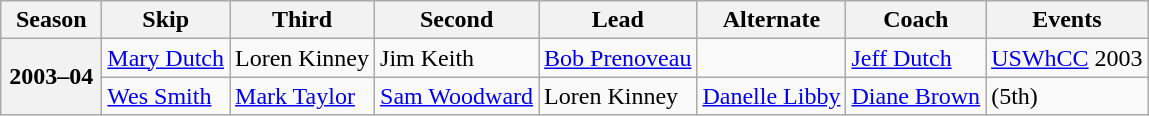<table class="wikitable">
<tr>
<th scope="col" width=60>Season</th>
<th scope="col">Skip</th>
<th scope="col">Third</th>
<th scope="col">Second</th>
<th scope="col">Lead</th>
<th scope="col">Alternate</th>
<th scope="col">Coach</th>
<th scope="col">Events</th>
</tr>
<tr>
<th scope="row" rowspan=2>2003–04</th>
<td><a href='#'>Mary Dutch</a></td>
<td>Loren Kinney</td>
<td>Jim Keith</td>
<td><a href='#'>Bob Prenoveau</a></td>
<td></td>
<td><a href='#'>Jeff Dutch</a></td>
<td><a href='#'>USWhCC</a> 2003 </td>
</tr>
<tr>
<td><a href='#'>Wes Smith</a></td>
<td><a href='#'>Mark Taylor</a></td>
<td><a href='#'>Sam Woodward</a></td>
<td>Loren Kinney</td>
<td><a href='#'>Danelle Libby</a></td>
<td><a href='#'>Diane Brown</a></td>
<td> (5th)</td>
</tr>
</table>
